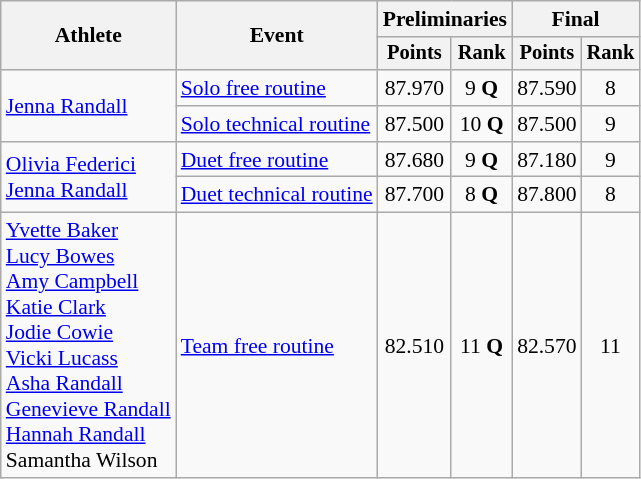<table class=wikitable style="font-size:90%">
<tr>
<th rowspan="2">Athlete</th>
<th rowspan="2">Event</th>
<th colspan="2">Preliminaries</th>
<th colspan="2">Final</th>
</tr>
<tr style="font-size:95%">
<th>Points</th>
<th>Rank</th>
<th>Points</th>
<th>Rank</th>
</tr>
<tr align=center>
<td align=left rowspan=2><a href='#'>Jenna Randall</a></td>
<td align=left><a href='#'>Solo free routine</a></td>
<td>87.970</td>
<td>9 <strong>Q</strong></td>
<td>87.590</td>
<td>8</td>
</tr>
<tr align=center>
<td align=left><a href='#'>Solo technical routine</a></td>
<td>87.500</td>
<td>10 <strong>Q</strong></td>
<td>87.500</td>
<td>9</td>
</tr>
<tr align=center>
<td align=left rowspan=2><a href='#'>Olivia Federici</a><br><a href='#'>Jenna Randall</a></td>
<td align=left><a href='#'>Duet free routine</a></td>
<td>87.680</td>
<td>9 <strong>Q</strong></td>
<td>87.180</td>
<td>9</td>
</tr>
<tr align=center>
<td align=left><a href='#'>Duet technical routine</a></td>
<td>87.700</td>
<td>8 <strong>Q</strong></td>
<td>87.800</td>
<td>8</td>
</tr>
<tr align=center>
<td align=left><a href='#'>Yvette Baker</a><br><a href='#'>Lucy Bowes</a><br><a href='#'>Amy Campbell</a><br><a href='#'>Katie Clark</a><br><a href='#'>Jodie Cowie</a><br><a href='#'>Vicki Lucass</a><br><a href='#'>Asha Randall</a><br><a href='#'>Genevieve Randall</a><br><a href='#'>Hannah Randall</a><br>Samantha Wilson</td>
<td align=left><a href='#'>Team free routine</a></td>
<td>82.510</td>
<td>11 <strong>Q</strong></td>
<td>82.570</td>
<td>11</td>
</tr>
</table>
